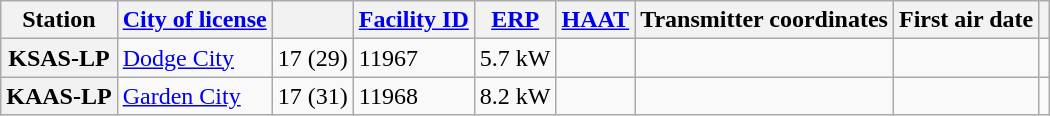<table class="wikitable">
<tr>
<th scope = "col">Station</th>
<th scope = "col"><a href='#'>City of license</a></th>
<th scope = "col"></th>
<th scope = "col"><a href='#'>Facility ID</a></th>
<th scope = "col"><a href='#'>ERP</a></th>
<th scope = "col"><a href='#'>HAAT</a></th>
<th scope = "col">Transmitter coordinates</th>
<th scope = "col">First air date</th>
<th scope = "col"></th>
</tr>
<tr>
<th scope = "row">KSAS-LP</th>
<td><a href='#'>Dodge City</a></td>
<td>17 (29)</td>
<td>11967</td>
<td>5.7 kW</td>
<td></td>
<td></td>
<td></td>
<td></td>
</tr>
<tr>
<th scope = "row">KAAS-LP</th>
<td><a href='#'>Garden City</a></td>
<td>17 (31)</td>
<td>11968</td>
<td>8.2 kW</td>
<td></td>
<td></td>
<td></td>
<td></td>
</tr>
</table>
